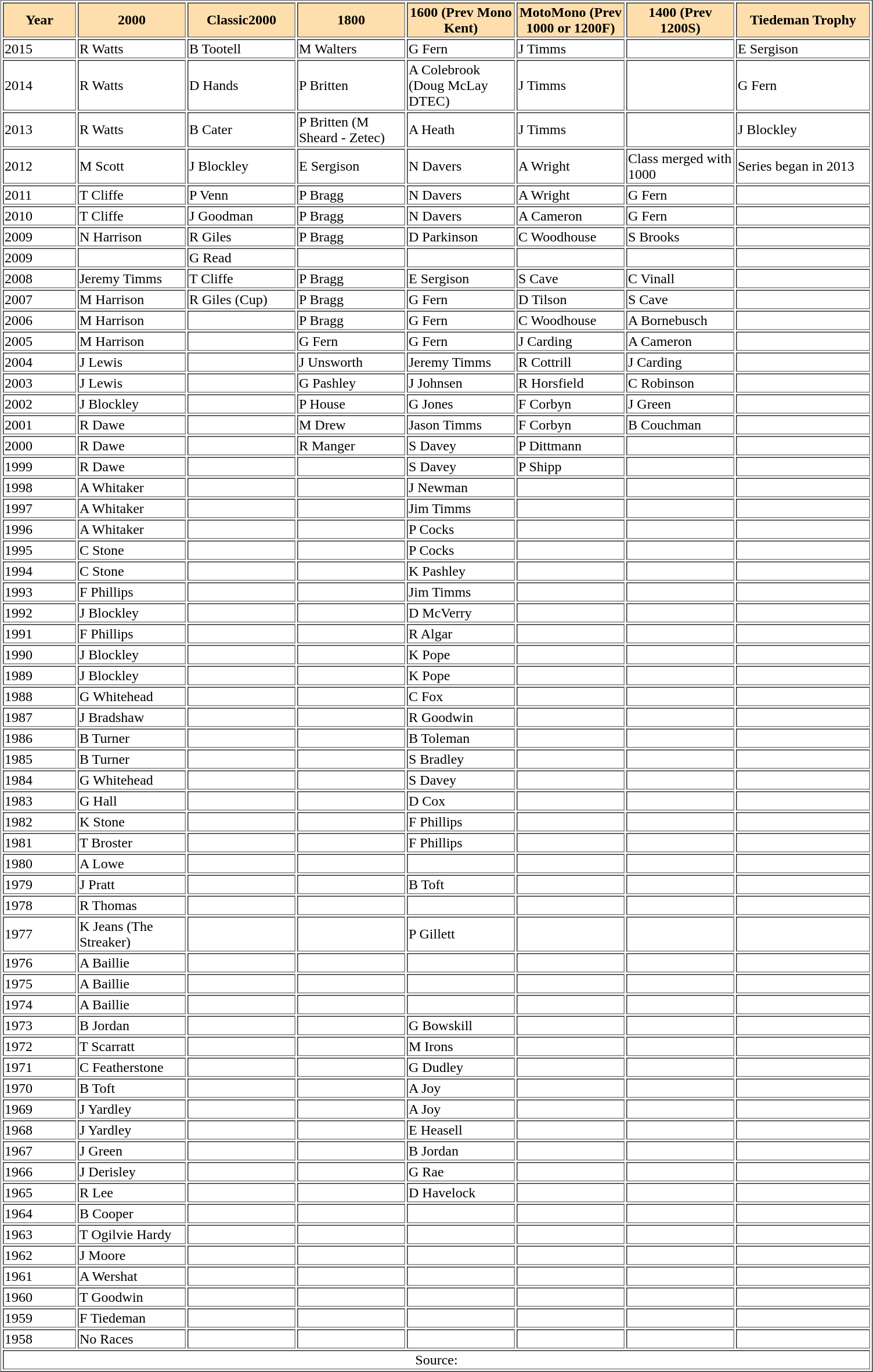<table style="margin: 1em auto 1em auto" border="1">
<tr>
<td border="1" align="center" style="background:#ffdead;" width="80"><strong>Year</strong></td>
<td border="1" align="center" style="background:#ffdead;" width="120"><strong>2000</strong></td>
<td border="1" align="center" style="background:#ffdead;" width="120"><strong>Classic2000</strong></td>
<td border="1" align="center" style="background:#ffdead;" width="120"><strong>1800</strong></td>
<td border="1" align="center" style="background:#ffdead;" width="120"><strong>1600 (Prev Mono Kent)</strong></td>
<td border="1" align="center" style="background:#ffdead;" width="120"><strong>MotoMono (Prev 1000 or 1200F)</strong></td>
<td border="1" align="center" style="background:#ffdead;" width="120"><strong>1400 (Prev 1200S)</strong></td>
<td border="1" align="center" style="background:#ffdead;" width="150"><strong>Tiedeman Trophy</strong></td>
</tr>
<tr>
<td>2015</td>
<td>R Watts</td>
<td>B Tootell</td>
<td>M Walters</td>
<td>G Fern</td>
<td>J Timms</td>
<td></td>
<td>E Sergison</td>
</tr>
<tr>
<td>2014</td>
<td>R Watts</td>
<td>D Hands</td>
<td>P Britten</td>
<td>A Colebrook (Doug McLay DTEC)</td>
<td>J Timms</td>
<td></td>
<td>G Fern</td>
</tr>
<tr>
<td>2013</td>
<td>R Watts</td>
<td>B Cater</td>
<td>P Britten (M Sheard - Zetec)</td>
<td>A Heath</td>
<td>J Timms</td>
<td></td>
<td>J Blockley</td>
</tr>
<tr>
<td>2012</td>
<td>M Scott</td>
<td>J Blockley</td>
<td>E Sergison</td>
<td>N Davers</td>
<td>A Wright</td>
<td>Class merged with 1000</td>
<td>Series began in 2013</td>
</tr>
<tr>
<td>2011</td>
<td>T Cliffe</td>
<td>P Venn</td>
<td>P Bragg</td>
<td>N Davers</td>
<td>A Wright</td>
<td>G Fern</td>
<td></td>
</tr>
<tr>
<td>2010</td>
<td>T Cliffe</td>
<td>J Goodman</td>
<td>P Bragg</td>
<td>N Davers</td>
<td>A Cameron</td>
<td>G Fern</td>
<td></td>
</tr>
<tr>
<td>2009</td>
<td>N Harrison</td>
<td>R Giles</td>
<td>P Bragg</td>
<td>D Parkinson</td>
<td>C Woodhouse</td>
<td>S Brooks</td>
<td></td>
</tr>
<tr>
<td>2009</td>
<td></td>
<td>G Read</td>
<td></td>
<td></td>
<td></td>
<td></td>
<td></td>
</tr>
<tr>
<td>2008</td>
<td>Jeremy Timms</td>
<td>T Cliffe</td>
<td>P Bragg</td>
<td>E Sergison</td>
<td>S Cave</td>
<td>C Vinall</td>
<td></td>
</tr>
<tr>
<td>2007</td>
<td>M Harrison</td>
<td>R Giles (Cup)</td>
<td>P Bragg</td>
<td>G Fern</td>
<td>D Tilson</td>
<td>S Cave</td>
<td></td>
</tr>
<tr>
<td>2006</td>
<td>M Harrison</td>
<td></td>
<td>P Bragg</td>
<td>G Fern</td>
<td>C Woodhouse</td>
<td>A Bornebusch</td>
<td></td>
</tr>
<tr>
<td>2005</td>
<td>M Harrison</td>
<td></td>
<td>G Fern</td>
<td>G Fern</td>
<td>J Carding</td>
<td>A Cameron</td>
<td></td>
</tr>
<tr>
<td>2004</td>
<td>J Lewis</td>
<td></td>
<td>J Unsworth</td>
<td>Jeremy Timms</td>
<td>R Cottrill</td>
<td>J Carding</td>
<td></td>
</tr>
<tr>
<td>2003</td>
<td>J Lewis</td>
<td></td>
<td>G Pashley</td>
<td>J Johnsen</td>
<td>R Horsfield</td>
<td>C Robinson</td>
<td></td>
</tr>
<tr>
<td>2002</td>
<td>J Blockley</td>
<td></td>
<td>P House</td>
<td>G Jones</td>
<td>F Corbyn</td>
<td>J Green</td>
<td></td>
</tr>
<tr>
<td>2001</td>
<td>R Dawe</td>
<td></td>
<td>M Drew</td>
<td>Jason Timms</td>
<td>F Corbyn</td>
<td>B Couchman</td>
<td></td>
</tr>
<tr>
<td>2000</td>
<td>R Dawe</td>
<td></td>
<td>R Manger</td>
<td>S Davey</td>
<td>P Dittmann</td>
<td></td>
<td></td>
</tr>
<tr>
<td>1999</td>
<td>R Dawe</td>
<td></td>
<td></td>
<td>S Davey</td>
<td>P Shipp</td>
<td></td>
<td></td>
</tr>
<tr>
<td>1998</td>
<td>A Whitaker</td>
<td></td>
<td></td>
<td>J Newman</td>
<td></td>
<td></td>
<td></td>
</tr>
<tr>
<td>1997</td>
<td>A Whitaker</td>
<td></td>
<td></td>
<td>Jim Timms</td>
<td></td>
<td></td>
<td></td>
</tr>
<tr>
<td>1996</td>
<td>A Whitaker</td>
<td></td>
<td></td>
<td>P Cocks</td>
<td></td>
<td></td>
<td></td>
</tr>
<tr>
<td>1995</td>
<td>C Stone</td>
<td></td>
<td></td>
<td>P Cocks</td>
<td></td>
<td></td>
<td></td>
</tr>
<tr>
<td>1994</td>
<td>C Stone</td>
<td></td>
<td></td>
<td>K Pashley</td>
<td></td>
<td></td>
<td></td>
</tr>
<tr>
<td>1993</td>
<td>F Phillips</td>
<td></td>
<td></td>
<td>Jim Timms</td>
<td></td>
<td></td>
<td></td>
</tr>
<tr>
<td>1992</td>
<td>J Blockley</td>
<td></td>
<td></td>
<td>D McVerry</td>
<td></td>
<td></td>
<td></td>
</tr>
<tr>
<td>1991</td>
<td>F Phillips</td>
<td></td>
<td></td>
<td>R Algar</td>
<td></td>
<td></td>
<td></td>
</tr>
<tr>
<td>1990</td>
<td>J Blockley</td>
<td></td>
<td></td>
<td>K Pope</td>
<td></td>
<td></td>
<td></td>
</tr>
<tr>
<td>1989</td>
<td>J Blockley</td>
<td></td>
<td></td>
<td>K Pope</td>
<td></td>
<td></td>
<td></td>
</tr>
<tr>
<td>1988</td>
<td>G Whitehead</td>
<td></td>
<td></td>
<td>C Fox</td>
<td></td>
<td></td>
<td></td>
</tr>
<tr>
<td>1987</td>
<td>J Bradshaw</td>
<td></td>
<td></td>
<td>R Goodwin</td>
<td></td>
<td></td>
<td></td>
</tr>
<tr>
<td>1986</td>
<td>B Turner</td>
<td></td>
<td></td>
<td>B Toleman</td>
<td></td>
<td></td>
<td></td>
</tr>
<tr>
<td>1985</td>
<td>B Turner</td>
<td></td>
<td></td>
<td>S Bradley</td>
<td></td>
<td></td>
<td></td>
</tr>
<tr>
<td>1984</td>
<td>G Whitehead</td>
<td></td>
<td></td>
<td>S Davey</td>
<td></td>
<td></td>
<td></td>
</tr>
<tr>
<td>1983</td>
<td>G Hall</td>
<td></td>
<td></td>
<td>D Cox</td>
<td></td>
<td></td>
<td></td>
</tr>
<tr>
<td>1982</td>
<td>K Stone</td>
<td></td>
<td></td>
<td>F Phillips</td>
<td></td>
<td></td>
<td></td>
</tr>
<tr>
<td>1981</td>
<td>T Broster</td>
<td></td>
<td></td>
<td>F Phillips</td>
<td></td>
<td></td>
<td></td>
</tr>
<tr>
<td>1980</td>
<td>A Lowe</td>
<td></td>
<td></td>
<td></td>
<td></td>
<td></td>
<td></td>
</tr>
<tr>
<td>1979</td>
<td>J Pratt</td>
<td></td>
<td></td>
<td>B Toft</td>
<td></td>
<td></td>
<td></td>
</tr>
<tr>
<td>1978</td>
<td>R Thomas</td>
<td></td>
<td></td>
<td></td>
<td></td>
<td></td>
<td></td>
</tr>
<tr>
<td>1977</td>
<td>K Jeans (The Streaker)</td>
<td></td>
<td></td>
<td>P Gillett</td>
<td></td>
<td></td>
<td></td>
</tr>
<tr>
<td>1976</td>
<td>A Baillie</td>
<td></td>
<td></td>
<td></td>
<td></td>
<td></td>
<td></td>
</tr>
<tr>
<td>1975</td>
<td>A Baillie</td>
<td></td>
<td></td>
<td></td>
<td></td>
<td></td>
<td></td>
</tr>
<tr>
<td>1974</td>
<td>A Baillie</td>
<td></td>
<td></td>
<td></td>
<td></td>
<td></td>
<td></td>
</tr>
<tr>
<td>1973</td>
<td>B Jordan</td>
<td></td>
<td></td>
<td>G Bowskill</td>
<td></td>
<td></td>
<td></td>
</tr>
<tr>
<td>1972</td>
<td>T Scarratt</td>
<td></td>
<td></td>
<td>M Irons</td>
<td></td>
<td></td>
<td></td>
</tr>
<tr>
<td>1971</td>
<td>C Featherstone</td>
<td></td>
<td></td>
<td>G Dudley</td>
<td></td>
<td></td>
<td></td>
</tr>
<tr>
<td>1970</td>
<td>B Toft</td>
<td></td>
<td></td>
<td>A Joy</td>
<td></td>
<td></td>
<td></td>
</tr>
<tr>
<td>1969</td>
<td>J Yardley</td>
<td></td>
<td></td>
<td>A Joy</td>
<td></td>
<td></td>
<td></td>
</tr>
<tr>
<td>1968</td>
<td>J Yardley</td>
<td></td>
<td></td>
<td>E Heasell</td>
<td></td>
<td></td>
<td></td>
</tr>
<tr>
<td>1967</td>
<td>J Green</td>
<td></td>
<td></td>
<td>B Jordan</td>
<td></td>
<td></td>
<td></td>
</tr>
<tr>
<td>1966</td>
<td>J Derisley</td>
<td></td>
<td></td>
<td>G Rae</td>
<td></td>
<td></td>
<td></td>
</tr>
<tr>
<td>1965</td>
<td>R Lee</td>
<td></td>
<td></td>
<td>D Havelock</td>
<td></td>
<td></td>
<td></td>
</tr>
<tr>
<td>1964</td>
<td>B Cooper</td>
<td></td>
<td></td>
<td></td>
<td></td>
<td></td>
<td></td>
</tr>
<tr>
<td>1963</td>
<td>T Ogilvie Hardy</td>
<td></td>
<td></td>
<td></td>
<td></td>
<td></td>
<td></td>
</tr>
<tr>
<td>1962</td>
<td>J Moore</td>
<td></td>
<td></td>
<td></td>
<td></td>
<td></td>
<td></td>
</tr>
<tr>
<td>1961</td>
<td>A Wershat</td>
<td></td>
<td></td>
<td></td>
<td></td>
<td></td>
<td></td>
</tr>
<tr>
<td>1960</td>
<td>T Goodwin</td>
<td></td>
<td></td>
<td></td>
<td></td>
<td></td>
<td></td>
</tr>
<tr>
<td>1959</td>
<td>F Tiedeman</td>
<td></td>
<td></td>
<td></td>
<td></td>
<td></td>
<td></td>
</tr>
<tr>
<td>1958</td>
<td>No Races</td>
<td></td>
<td></td>
<td></td>
<td></td>
<td></td>
<td></td>
</tr>
<tr style="text-align: center;">
<td colspan="10">Source:</td>
</tr>
</table>
